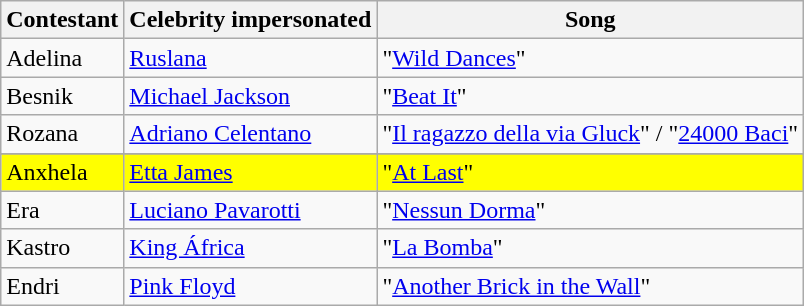<table class="wikitable">
<tr>
<th>Contestant</th>
<th>Celebrity impersonated</th>
<th>Song</th>
</tr>
<tr>
<td>Adelina</td>
<td><a href='#'>Ruslana</a></td>
<td>"<a href='#'>Wild Dances</a>"</td>
</tr>
<tr>
<td>Besnik</td>
<td><a href='#'>Michael Jackson</a></td>
<td>"<a href='#'>Beat It</a>"</td>
</tr>
<tr>
<td>Rozana</td>
<td><a href='#'>Adriano Celentano</a></td>
<td>"<a href='#'>Il ragazzo della via Gluck</a>" / "<a href='#'>24000 Baci</a>"</td>
</tr>
<tr>
</tr>
<tr style="background:yellow">
<td>Anxhela</td>
<td><a href='#'>Etta James</a></td>
<td>"<a href='#'>At Last</a>"</td>
</tr>
<tr>
<td>Era</td>
<td><a href='#'>Luciano Pavarotti</a></td>
<td>"<a href='#'>Nessun Dorma</a>"</td>
</tr>
<tr>
<td>Kastro</td>
<td><a href='#'>King África</a></td>
<td>"<a href='#'>La Bomba</a>"</td>
</tr>
<tr>
<td>Endri</td>
<td><a href='#'>Pink Floyd</a></td>
<td>"<a href='#'>Another Brick in the Wall</a>"</td>
</tr>
</table>
